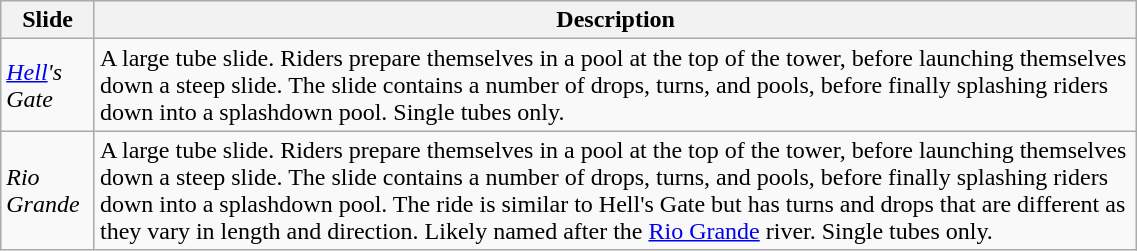<table class="wikitable" style="width:60%;">
<tr>
<th>Slide</th>
<th>Description</th>
</tr>
<tr>
<td><em><a href='#'>Hell</a>'s Gate</em></td>
<td>A large tube slide. Riders prepare themselves in a pool at the top of the tower, before launching themselves down a steep slide. The slide contains a number of drops, turns, and pools, before finally splashing riders down into a splashdown pool. Single tubes only.</td>
</tr>
<tr>
<td><em>Rio Grande</em></td>
<td>A large tube slide. Riders prepare themselves in a pool at the top of the tower, before launching themselves down a steep slide. The slide contains a number of drops, turns, and pools, before finally splashing riders down into a splashdown pool. The ride is similar to Hell's Gate but has turns and drops that are different as they vary in length and direction. Likely named after the <a href='#'>Rio Grande</a> river. Single tubes only.</td>
</tr>
</table>
